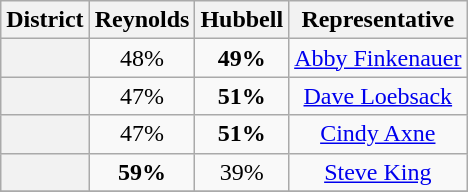<table class=wikitable>
<tr>
<th>District</th>
<th>Reynolds</th>
<th>Hubbell</th>
<th>Representative</th>
</tr>
<tr align=center>
<th></th>
<td>48%</td>
<td><strong>49%</strong></td>
<td><a href='#'>Abby Finkenauer</a></td>
</tr>
<tr align=center>
<th></th>
<td>47%</td>
<td><strong>51%</strong></td>
<td><a href='#'>Dave Loebsack</a></td>
</tr>
<tr align=center>
<th></th>
<td>47%</td>
<td><strong>51%</strong></td>
<td><a href='#'>Cindy Axne</a></td>
</tr>
<tr align=center>
<th></th>
<td><strong>59%</strong></td>
<td>39%</td>
<td><a href='#'>Steve King</a></td>
</tr>
<tr align=center>
</tr>
</table>
